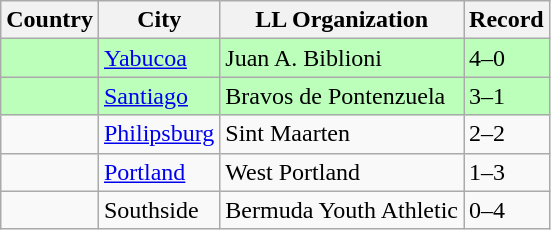<table class="wikitable">
<tr>
<th>Country</th>
<th>City</th>
<th>LL Organization</th>
<th>Record</th>
</tr>
<tr style="background:#bfb;">
<td><strong></strong></td>
<td><a href='#'>Yabucoa</a></td>
<td>Juan A. Biblioni</td>
<td>4–0</td>
</tr>
<tr style="background:#bfb;">
<td><strong></strong></td>
<td><a href='#'>Santiago</a></td>
<td>Bravos de Pontenzuela</td>
<td>3–1</td>
</tr>
<tr>
<td><strong></strong></td>
<td><a href='#'>Philipsburg</a></td>
<td>Sint Maarten</td>
<td>2–2</td>
</tr>
<tr>
<td><strong></strong></td>
<td><a href='#'>Portland</a></td>
<td>West Portland</td>
<td>1–3</td>
</tr>
<tr>
<td><strong></strong></td>
<td>Southside</td>
<td>Bermuda Youth Athletic</td>
<td>0–4</td>
</tr>
</table>
